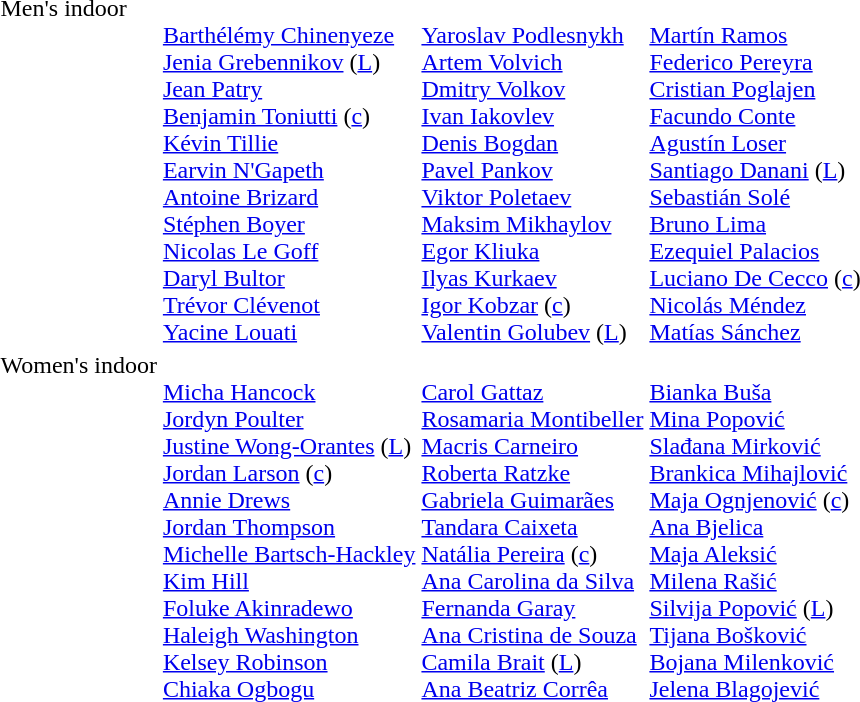<table>
<tr valign="top">
<td>Men's indoor<br></td>
<td><br><a href='#'>Barthélémy Chinenyeze</a><br><a href='#'>Jenia Grebennikov</a> (<a href='#'>L</a>)<br><a href='#'>Jean Patry</a><br><a href='#'>Benjamin Toniutti</a> (<a href='#'>c</a>)<br><a href='#'>Kévin Tillie</a><br><a href='#'>Earvin N'Gapeth</a><br><a href='#'>Antoine Brizard</a><br><a href='#'>Stéphen Boyer</a><br><a href='#'>Nicolas Le Goff</a><br><a href='#'>Daryl Bultor</a><br><a href='#'>Trévor Clévenot</a><br><a href='#'>Yacine Louati</a></td>
<td><br><a href='#'>Yaroslav Podlesnykh</a><br><a href='#'>Artem Volvich</a><br><a href='#'>Dmitry Volkov</a><br><a href='#'>Ivan Iakovlev</a><br><a href='#'>Denis Bogdan</a><br><a href='#'>Pavel Pankov</a><br><a href='#'>Viktor Poletaev</a><br><a href='#'>Maksim Mikhaylov</a><br><a href='#'>Egor Kliuka</a><br><a href='#'>Ilyas Kurkaev</a><br><a href='#'>Igor Kobzar</a> (<a href='#'>c</a>)<br><a href='#'>Valentin Golubev</a> (<a href='#'>L</a>)</td>
<td><br><a href='#'>Martín Ramos</a><br><a href='#'>Federico Pereyra</a><br><a href='#'>Cristian Poglajen</a><br><a href='#'>Facundo Conte</a><br><a href='#'>Agustín Loser</a><br><a href='#'>Santiago Danani</a> (<a href='#'>L</a>)<br><a href='#'>Sebastián Solé</a><br><a href='#'>Bruno Lima</a><br><a href='#'>Ezequiel Palacios</a><br><a href='#'>Luciano De Cecco</a> (<a href='#'>c</a>)<br><a href='#'>Nicolás Méndez</a><br><a href='#'>Matías Sánchez</a></td>
</tr>
<tr valign="top">
<td>Women's indoor<br></td>
<td><br><a href='#'>Micha Hancock</a><br><a href='#'>Jordyn Poulter</a><br><a href='#'>Justine Wong-Orantes</a> (<a href='#'>L</a>)<br><a href='#'>Jordan Larson</a> (<a href='#'>c</a>)<br><a href='#'>Annie Drews</a><br><a href='#'>Jordan Thompson</a><br><a href='#'>Michelle Bartsch-Hackley</a><br><a href='#'>Kim Hill</a><br><a href='#'>Foluke Akinradewo</a><br><a href='#'>Haleigh Washington</a><br><a href='#'>Kelsey Robinson</a><br><a href='#'>Chiaka Ogbogu</a></td>
<td><br><a href='#'>Carol Gattaz</a><br><a href='#'>Rosamaria Montibeller</a><br><a href='#'>Macris Carneiro</a><br><a href='#'>Roberta Ratzke</a><br><a href='#'>Gabriela Guimarães</a><br><a href='#'>Tandara Caixeta</a><br><a href='#'>Natália Pereira</a> (<a href='#'>c</a>)<br><a href='#'>Ana Carolina da Silva</a><br><a href='#'>Fernanda Garay</a><br><a href='#'>Ana Cristina de Souza</a><br><a href='#'>Camila Brait</a> (<a href='#'>L</a>)<br><a href='#'>Ana Beatriz Corrêa</a></td>
<td><br><a href='#'>Bianka Buša</a><br><a href='#'>Mina Popović</a><br><a href='#'>Slađana Mirković</a><br><a href='#'>Brankica Mihajlović</a><br><a href='#'>Maja Ognjenović</a> (<a href='#'>c</a>)<br><a href='#'>Ana Bjelica</a><br><a href='#'>Maja Aleksić</a><br><a href='#'>Milena Rašić</a><br><a href='#'>Silvija Popović</a> (<a href='#'>L</a>)<br><a href='#'>Tijana Bošković</a><br><a href='#'>Bojana Milenković</a><br><a href='#'>Jelena Blagojević</a></td>
</tr>
<tr>
</tr>
</table>
